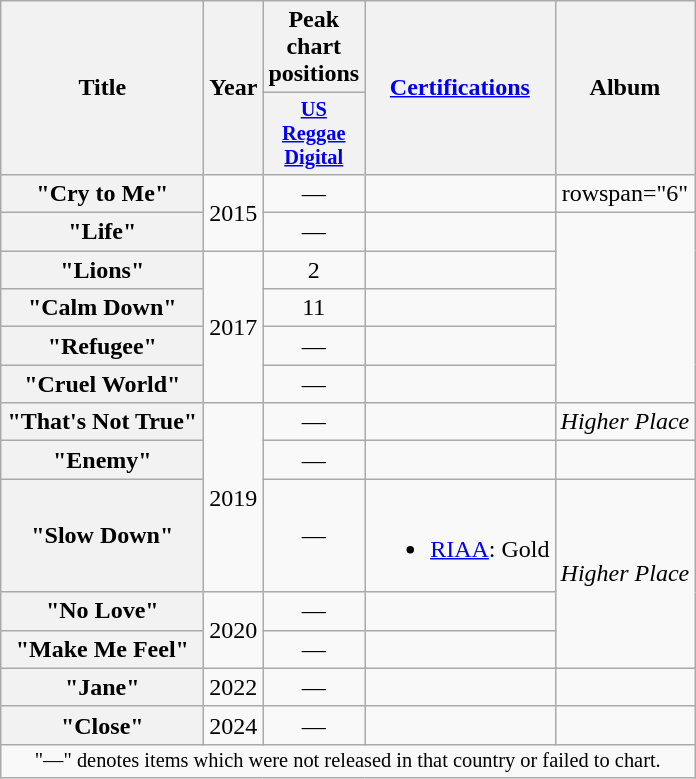<table class="wikitable plainrowheaders" style="text-align:center;">
<tr>
<th scope="col" rowspan="2" style="width:8em;">Title</th>
<th scope="col" rowspan="2">Year</th>
<th scope="col">Peak chart positions</th>
<th scope="col" rowspan="2"><a href='#'>Certifications</a></th>
<th scope="col" rowspan="2">Album</th>
</tr>
<tr>
<th scope="col" style="width:2.5em; font-size:85%;"><a href='#'>US Reggae Digital</a><br></th>
</tr>
<tr>
<th scope="row">"Cry to Me"</th>
<td rowspan="2">2015</td>
<td>—</td>
<td></td>
<td>rowspan="6" </td>
</tr>
<tr>
<th scope="row">"Life"</th>
<td>—</td>
<td></td>
</tr>
<tr>
<th scope="row">"Lions"</th>
<td rowspan="4">2017</td>
<td>2</td>
<td></td>
</tr>
<tr>
<th scope="row">"Calm Down"</th>
<td>11</td>
<td></td>
</tr>
<tr>
<th scope="row">"Refugee"</th>
<td>—</td>
<td></td>
</tr>
<tr>
<th scope="row">"Cruel World"<br></th>
<td>—</td>
<td></td>
</tr>
<tr>
<th scope="row">"That's Not True"<br></th>
<td rowspan="3">2019</td>
<td>—</td>
<td></td>
<td><em>Higher Place</em></td>
</tr>
<tr>
<th scope="row">"Enemy"</th>
<td>—</td>
<td></td>
<td></td>
</tr>
<tr>
<th scope="row">"Slow Down"<br></th>
<td>—</td>
<td><br><ul><li><a href='#'>RIAA</a>: Gold</li></ul></td>
<td rowspan="3"><em>Higher Place</em></td>
</tr>
<tr>
<th scope="row">"No Love"</th>
<td rowspan="2">2020</td>
<td>—</td>
<td></td>
</tr>
<tr>
<th scope="row">"Make Me Feel"</th>
<td>—</td>
<td></td>
</tr>
<tr>
<th scope="row">"Jane"<br></th>
<td>2022</td>
<td>—</td>
<td></td>
<td></td>
</tr>
<tr>
<th scope="row">"Close"</th>
<td>2024</td>
<td>—</td>
<td></td>
<td></td>
</tr>
<tr>
<td colspan="15" style="font-size:85%;">"—" denotes items which were not released in that country or failed to chart.</td>
</tr>
</table>
